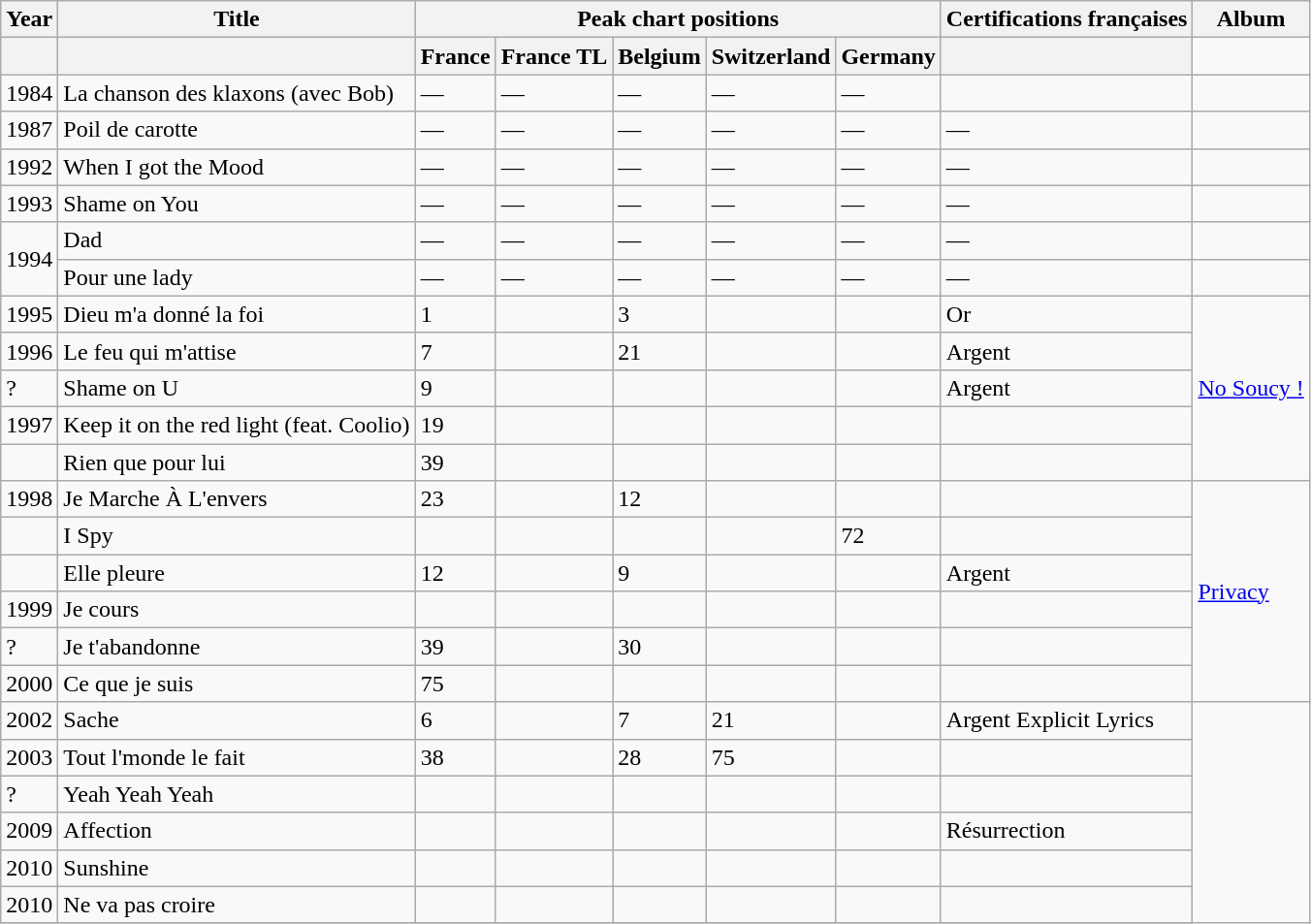<table class="wikitable sortable">
<tr>
<th>Year</th>
<th>Title</th>
<th colspan="5">Peak chart positions</th>
<th>Certifications françaises</th>
<th>Album</th>
</tr>
<tr>
<th></th>
<th></th>
<th>France</th>
<th>France TL</th>
<th>Belgium</th>
<th>Switzerland</th>
<th>Germany</th>
<th></th>
</tr>
<tr>
<td>1984</td>
<td>La chanson des klaxons (avec Bob)</td>
<td>—</td>
<td>—</td>
<td>—</td>
<td>—</td>
<td>—</td>
<td></td>
<td></td>
</tr>
<tr>
<td>1987</td>
<td>Poil de carotte</td>
<td>—</td>
<td>—</td>
<td>—</td>
<td>—</td>
<td>—</td>
<td>—</td>
<td></td>
</tr>
<tr>
<td>1992</td>
<td>When I got the Mood</td>
<td>—</td>
<td>—</td>
<td>—</td>
<td>—</td>
<td>—</td>
<td>—</td>
<td></td>
</tr>
<tr>
<td>1993</td>
<td>Shame on You</td>
<td>—</td>
<td>—</td>
<td>—</td>
<td>—</td>
<td>—</td>
<td>—</td>
<td></td>
</tr>
<tr>
<td rowspan="2">1994</td>
<td>Dad</td>
<td>—</td>
<td>—</td>
<td>—</td>
<td>—</td>
<td>—</td>
<td>—</td>
<td></td>
</tr>
<tr>
<td>Pour une lady</td>
<td>—</td>
<td>—</td>
<td>—</td>
<td>—</td>
<td>—</td>
<td>—</td>
<td></td>
</tr>
<tr>
<td>1995</td>
<td>Dieu m'a donné la foi</td>
<td>1</td>
<td></td>
<td>3</td>
<td></td>
<td></td>
<td>Or</td>
<td rowspan="5"><a href='#'>No Soucy !</a></td>
</tr>
<tr>
<td>1996</td>
<td>Le feu qui m'attise</td>
<td>7</td>
<td></td>
<td>21</td>
<td></td>
<td></td>
<td>Argent</td>
</tr>
<tr>
<td>?</td>
<td>Shame on U</td>
<td>9</td>
<td></td>
<td></td>
<td></td>
<td></td>
<td>Argent</td>
</tr>
<tr>
<td>1997</td>
<td>Keep it on the red light (feat. Coolio)</td>
<td>19</td>
<td></td>
<td></td>
<td></td>
<td></td>
<td></td>
</tr>
<tr>
<td></td>
<td>Rien que pour lui</td>
<td>39</td>
<td></td>
<td></td>
<td></td>
<td></td>
<td></td>
</tr>
<tr>
<td>1998</td>
<td>Je Marche À L'envers</td>
<td>23</td>
<td></td>
<td>12</td>
<td></td>
<td></td>
<td></td>
<td rowspan="6"><a href='#'>Privacy</a></td>
</tr>
<tr>
<td></td>
<td>I Spy</td>
<td></td>
<td></td>
<td></td>
<td></td>
<td>72</td>
<td></td>
</tr>
<tr>
<td></td>
<td>Elle pleure</td>
<td>12</td>
<td></td>
<td>9</td>
<td></td>
<td></td>
<td>Argent</td>
</tr>
<tr>
<td>1999</td>
<td>Je cours</td>
<td></td>
<td></td>
<td></td>
<td></td>
<td></td>
<td></td>
</tr>
<tr>
<td>?</td>
<td>Je t'abandonne</td>
<td>39</td>
<td></td>
<td>30</td>
<td></td>
<td></td>
<td></td>
</tr>
<tr>
<td>2000</td>
<td>Ce que je suis</td>
<td>75</td>
<td></td>
<td></td>
<td></td>
<td></td>
<td></td>
</tr>
<tr>
<td>2002</td>
<td>Sache</td>
<td>6</td>
<td></td>
<td>7</td>
<td>21</td>
<td></td>
<td>Argent	Explicit Lyrics</td>
</tr>
<tr>
<td>2003</td>
<td>Tout l'monde le fait</td>
<td>38</td>
<td></td>
<td>28</td>
<td>75</td>
<td></td>
<td></td>
</tr>
<tr>
<td>?</td>
<td>Yeah Yeah Yeah</td>
<td></td>
<td></td>
<td></td>
<td></td>
<td></td>
<td></td>
</tr>
<tr>
<td>2009</td>
<td>Affection</td>
<td></td>
<td></td>
<td></td>
<td></td>
<td></td>
<td>Résurrection</td>
</tr>
<tr>
<td>2010</td>
<td>Sunshine</td>
<td></td>
<td></td>
<td></td>
<td></td>
<td></td>
<td></td>
</tr>
<tr>
<td>2010</td>
<td>Ne va pas croire</td>
<td></td>
<td></td>
<td></td>
<td></td>
<td></td>
<td></td>
</tr>
<tr>
</tr>
</table>
